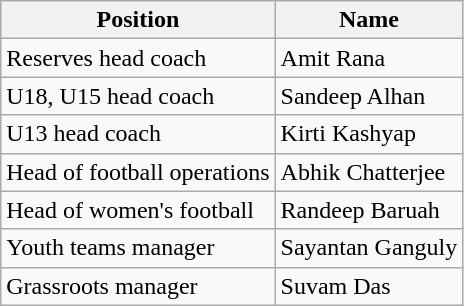<table class="wikitable">
<tr>
<th>Position</th>
<th>Name</th>
</tr>
<tr>
<td>Reserves head coach</td>
<td> Amit Rana</td>
</tr>
<tr>
<td>U18, U15 head coach</td>
<td> Sandeep Alhan</td>
</tr>
<tr>
<td>U13 head coach</td>
<td> Kirti Kashyap</td>
</tr>
<tr>
<td>Head of football operations</td>
<td> Abhik Chatterjee</td>
</tr>
<tr>
<td>Head of women's football</td>
<td> Randeep Baruah</td>
</tr>
<tr>
<td>Youth teams manager</td>
<td> Sayantan Ganguly</td>
</tr>
<tr>
<td>Grassroots manager</td>
<td> Suvam Das</td>
</tr>
</table>
